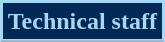<table class="wikitable">
<tr>
<th style="background:#002955; color:#A5D8F4; border:2px solid #A5D8F4;" scope="col" colspan="2">Technical staff</th>
</tr>
<tr>
</tr>
<tr>
</tr>
<tr>
</tr>
<tr>
</tr>
</table>
